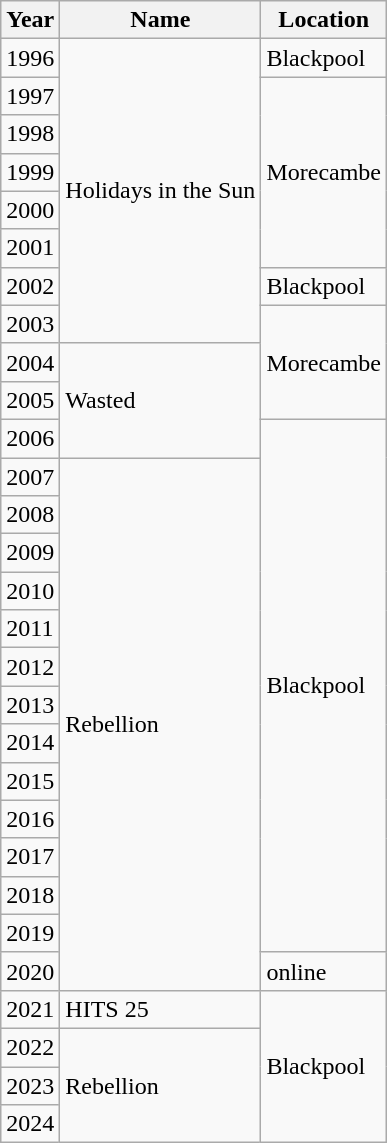<table class="wikitable">
<tr>
<th>Year</th>
<th>Name</th>
<th>Location</th>
</tr>
<tr>
<td>1996</td>
<td rowspan="8">Holidays in the Sun</td>
<td>Blackpool</td>
</tr>
<tr>
<td>1997</td>
<td rowspan="5">Morecambe</td>
</tr>
<tr>
<td>1998</td>
</tr>
<tr>
<td>1999</td>
</tr>
<tr>
<td>2000</td>
</tr>
<tr>
<td>2001</td>
</tr>
<tr>
<td>2002</td>
<td>Blackpool</td>
</tr>
<tr>
<td>2003</td>
<td rowspan="3">Morecambe</td>
</tr>
<tr>
<td>2004</td>
<td rowspan="3">Wasted</td>
</tr>
<tr>
<td>2005</td>
</tr>
<tr>
<td>2006</td>
<td rowspan="14">Blackpool</td>
</tr>
<tr>
<td>2007</td>
<td rowspan="14">Rebellion</td>
</tr>
<tr>
<td>2008</td>
</tr>
<tr>
<td>2009</td>
</tr>
<tr>
<td>2010</td>
</tr>
<tr>
<td>2011</td>
</tr>
<tr>
<td>2012</td>
</tr>
<tr>
<td>2013</td>
</tr>
<tr>
<td>2014</td>
</tr>
<tr>
<td>2015</td>
</tr>
<tr>
<td>2016</td>
</tr>
<tr>
<td>2017</td>
</tr>
<tr>
<td>2018</td>
</tr>
<tr>
<td>2019</td>
</tr>
<tr>
<td>2020</td>
<td>online</td>
</tr>
<tr>
<td>2021</td>
<td>HITS 25</td>
<td rowspan="4">Blackpool</td>
</tr>
<tr>
<td>2022</td>
<td rowspan="3">Rebellion</td>
</tr>
<tr>
<td>2023</td>
</tr>
<tr>
<td>2024</td>
</tr>
</table>
